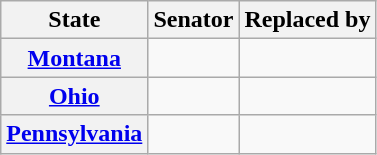<table class="wikitable sortable plainrowheaders">
<tr>
<th scope="col">State</th>
<th scope="col">Senator</th>
<th scope="col">Replaced by</th>
</tr>
<tr>
<th><a href='#'>Montana</a></th>
<td></td>
<td></td>
</tr>
<tr>
<th><a href='#'>Ohio</a></th>
<td></td>
<td></td>
</tr>
<tr>
<th><a href='#'>Pennsylvania</a></th>
<td></td>
<td></td>
</tr>
</table>
